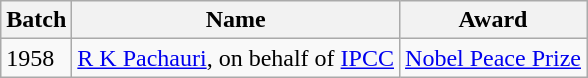<table class="wikitable">
<tr>
<th>Batch</th>
<th>Name</th>
<th>Award</th>
</tr>
<tr>
<td>1958</td>
<td><a href='#'>R K Pachauri</a>, on behalf of <a href='#'>IPCC</a></td>
<td><a href='#'>Nobel Peace Prize</a></td>
</tr>
</table>
